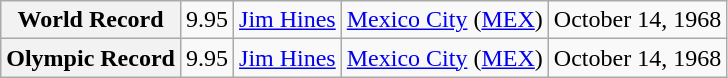<table class="wikitable">
<tr>
<th>World Record</th>
<td>9.95</td>
<td> <a href='#'>Jim Hines</a></td>
<td><a href='#'>Mexico City</a> (<a href='#'>MEX</a>)</td>
<td>October 14, 1968</td>
</tr>
<tr>
<th>Olympic Record</th>
<td>9.95</td>
<td> <a href='#'>Jim Hines</a></td>
<td><a href='#'>Mexico City</a> (<a href='#'>MEX</a>)</td>
<td>October 14, 1968</td>
</tr>
</table>
